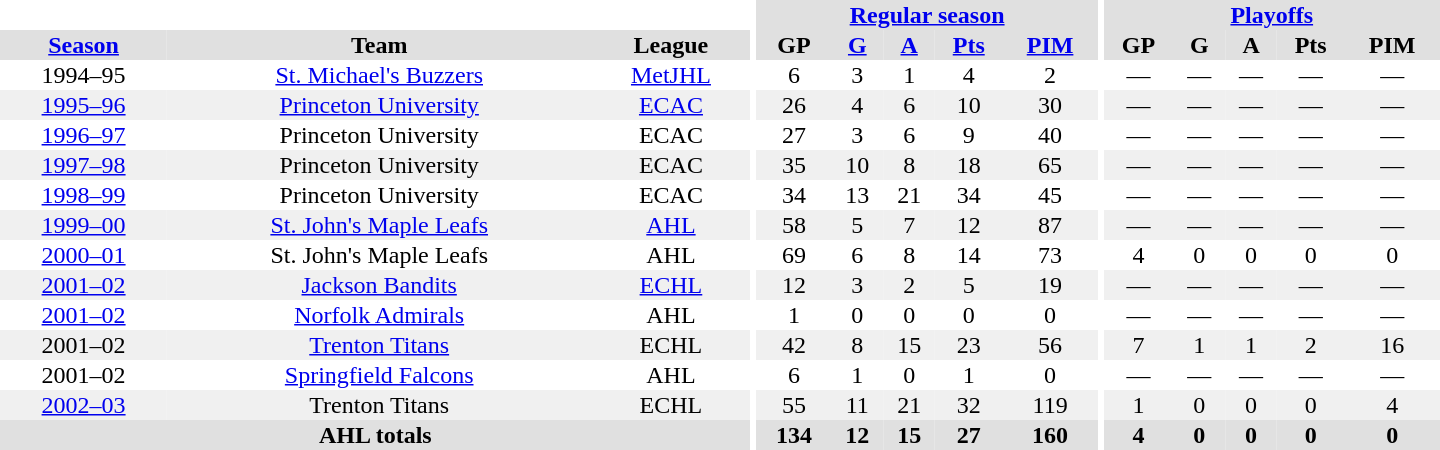<table border="0" cellpadding="1" cellspacing="0" style="text-align:center; width:60em">
<tr bgcolor="#e0e0e0">
<th colspan="3" bgcolor="#ffffff"></th>
<th rowspan="99" bgcolor="#ffffff"></th>
<th colspan="5"><a href='#'>Regular season</a></th>
<th rowspan="99" bgcolor="#ffffff"></th>
<th colspan="5"><a href='#'>Playoffs</a></th>
</tr>
<tr bgcolor="#e0e0e0">
<th><a href='#'>Season</a></th>
<th>Team</th>
<th>League</th>
<th>GP</th>
<th><a href='#'>G</a></th>
<th><a href='#'>A</a></th>
<th><a href='#'>Pts</a></th>
<th><a href='#'>PIM</a></th>
<th>GP</th>
<th>G</th>
<th>A</th>
<th>Pts</th>
<th>PIM</th>
</tr>
<tr>
<td>1994–95</td>
<td><a href='#'>St. Michael's Buzzers</a></td>
<td><a href='#'>MetJHL</a></td>
<td>6</td>
<td>3</td>
<td>1</td>
<td>4</td>
<td>2</td>
<td>—</td>
<td>—</td>
<td>—</td>
<td>—</td>
<td>—</td>
</tr>
<tr bgcolor="#f0f0f0">
<td><a href='#'>1995–96</a></td>
<td><a href='#'>Princeton University</a></td>
<td><a href='#'>ECAC</a></td>
<td>26</td>
<td>4</td>
<td>6</td>
<td>10</td>
<td>30</td>
<td>—</td>
<td>—</td>
<td>—</td>
<td>—</td>
<td>—</td>
</tr>
<tr>
<td><a href='#'>1996–97</a></td>
<td>Princeton University</td>
<td>ECAC</td>
<td>27</td>
<td>3</td>
<td>6</td>
<td>9</td>
<td>40</td>
<td>—</td>
<td>—</td>
<td>—</td>
<td>—</td>
<td>—</td>
</tr>
<tr bgcolor="#f0f0f0">
<td><a href='#'>1997–98</a></td>
<td>Princeton University</td>
<td>ECAC</td>
<td>35</td>
<td>10</td>
<td>8</td>
<td>18</td>
<td>65</td>
<td>—</td>
<td>—</td>
<td>—</td>
<td>—</td>
<td>—</td>
</tr>
<tr>
<td><a href='#'>1998–99</a></td>
<td>Princeton University</td>
<td>ECAC</td>
<td>34</td>
<td>13</td>
<td>21</td>
<td>34</td>
<td>45</td>
<td>—</td>
<td>—</td>
<td>—</td>
<td>—</td>
<td>—</td>
</tr>
<tr bgcolor="#f0f0f0">
<td><a href='#'>1999–00</a></td>
<td><a href='#'>St. John's Maple Leafs</a></td>
<td><a href='#'>AHL</a></td>
<td>58</td>
<td>5</td>
<td>7</td>
<td>12</td>
<td>87</td>
<td>—</td>
<td>—</td>
<td>—</td>
<td>—</td>
<td>—</td>
</tr>
<tr>
<td><a href='#'>2000–01</a></td>
<td>St. John's Maple Leafs</td>
<td>AHL</td>
<td>69</td>
<td>6</td>
<td>8</td>
<td>14</td>
<td>73</td>
<td>4</td>
<td>0</td>
<td>0</td>
<td>0</td>
<td>0</td>
</tr>
<tr bgcolor="#f0f0f0">
<td><a href='#'>2001–02</a></td>
<td><a href='#'>Jackson Bandits</a></td>
<td><a href='#'>ECHL</a></td>
<td>12</td>
<td>3</td>
<td>2</td>
<td>5</td>
<td>19</td>
<td>—</td>
<td>—</td>
<td>—</td>
<td>—</td>
<td>—</td>
</tr>
<tr>
<td><a href='#'>2001–02</a></td>
<td><a href='#'>Norfolk Admirals</a></td>
<td>AHL</td>
<td>1</td>
<td>0</td>
<td>0</td>
<td>0</td>
<td>0</td>
<td>—</td>
<td>—</td>
<td>—</td>
<td>—</td>
<td>—</td>
</tr>
<tr bgcolor="#f0f0f0">
<td>2001–02</td>
<td><a href='#'>Trenton Titans</a></td>
<td>ECHL</td>
<td>42</td>
<td>8</td>
<td>15</td>
<td>23</td>
<td>56</td>
<td>7</td>
<td>1</td>
<td>1</td>
<td>2</td>
<td>16</td>
</tr>
<tr>
<td>2001–02</td>
<td><a href='#'>Springfield Falcons</a></td>
<td>AHL</td>
<td>6</td>
<td>1</td>
<td>0</td>
<td>1</td>
<td>0</td>
<td>—</td>
<td>—</td>
<td>—</td>
<td>—</td>
<td>—</td>
</tr>
<tr bgcolor="#f0f0f0">
<td><a href='#'>2002–03</a></td>
<td>Trenton Titans</td>
<td>ECHL</td>
<td>55</td>
<td>11</td>
<td>21</td>
<td>32</td>
<td>119</td>
<td>1</td>
<td>0</td>
<td>0</td>
<td>0</td>
<td>4</td>
</tr>
<tr bgcolor="#e0e0e0">
<th colspan="3">AHL totals</th>
<th>134</th>
<th>12</th>
<th>15</th>
<th>27</th>
<th>160</th>
<th>4</th>
<th>0</th>
<th>0</th>
<th>0</th>
<th>0</th>
</tr>
</table>
